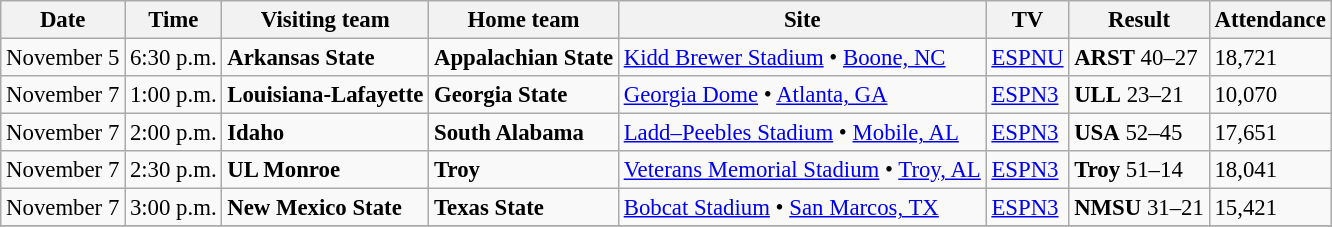<table class="wikitable" style="font-size:95%;">
<tr>
<th>Date</th>
<th>Time</th>
<th>Visiting team</th>
<th>Home team</th>
<th>Site</th>
<th>TV</th>
<th>Result</th>
<th>Attendance</th>
</tr>
<tr>
<td>November 5</td>
<td>6:30 p.m.</td>
<td><strong>Arkansas State</strong></td>
<td><strong>Appalachian State</strong></td>
<td><a href='#'>Kidd Brewer Stadium</a> • <a href='#'>Boone, NC</a></td>
<td><a href='#'>ESPNU</a></td>
<td><strong>ARST</strong> 40–27</td>
<td>18,721</td>
</tr>
<tr>
<td>November 7</td>
<td>1:00 p.m.</td>
<td><strong>Louisiana-Lafayette</strong></td>
<td><strong>Georgia State</strong></td>
<td><a href='#'>Georgia Dome</a> • <a href='#'>Atlanta, GA</a></td>
<td><a href='#'>ESPN3</a></td>
<td><strong>ULL</strong> 23–21</td>
<td>10,070</td>
</tr>
<tr>
<td>November 7</td>
<td>2:00 p.m.</td>
<td><strong>Idaho</strong></td>
<td><strong>South Alabama</strong></td>
<td><a href='#'>Ladd–Peebles Stadium</a> • <a href='#'>Mobile, AL</a></td>
<td><a href='#'>ESPN3</a></td>
<td><strong>USA</strong> 52–45</td>
<td>17,651</td>
</tr>
<tr>
<td>November 7</td>
<td>2:30 p.m.</td>
<td><strong>UL Monroe</strong></td>
<td><strong>Troy</strong></td>
<td><a href='#'>Veterans Memorial Stadium</a> • <a href='#'>Troy, AL</a></td>
<td><a href='#'>ESPN3</a></td>
<td><strong>Troy</strong> 51–14</td>
<td>18,041</td>
</tr>
<tr>
<td>November 7</td>
<td>3:00 p.m.</td>
<td><strong>New Mexico State</strong></td>
<td><strong>Texas State</strong></td>
<td><a href='#'>Bobcat Stadium</a> • <a href='#'>San Marcos, TX</a></td>
<td><a href='#'>ESPN3</a></td>
<td><strong>NMSU</strong> 31–21</td>
<td>15,421</td>
</tr>
<tr>
</tr>
</table>
